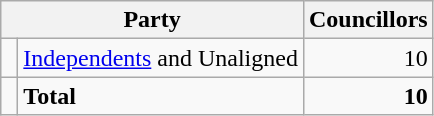<table class="wikitable">
<tr>
<th colspan="2">Party</th>
<th>Councillors</th>
</tr>
<tr>
<td> </td>
<td><a href='#'>Independents</a> and Unaligned</td>
<td align=right>10</td>
</tr>
<tr>
<td></td>
<td><strong>Total</strong></td>
<td align=right><strong>10</strong></td>
</tr>
</table>
